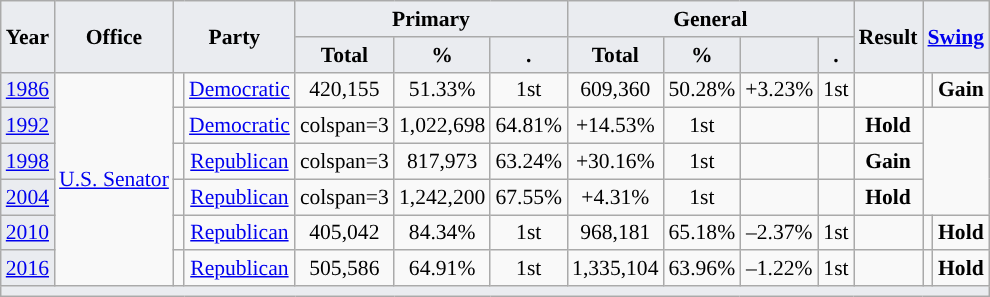<table class="wikitable" style="font-size:90%; text-align:center;">
<tr>
<th style="background-color:#EAECF0;" rowspan=2>Year</th>
<th style="background-color:#EAECF0;" rowspan=2>Office</th>
<th style="background-color:#EAECF0;" colspan=2 rowspan=2>Party</th>
<th style="background-color:#EAECF0;" colspan=3>Primary</th>
<th style="background-color:#EAECF0;" colspan=4>General</th>
<th style="background-color:#EAECF0;" rowspan=2>Result</th>
<th style="background-color:#EAECF0;" colspan=2 rowspan=2><a href='#'>Swing</a></th>
</tr>
<tr>
<th style="background-color:#EAECF0;">Total</th>
<th style="background-color:#EAECF0;">%</th>
<th style="background-color:#EAECF0;">.</th>
<th style="background-color:#EAECF0;">Total</th>
<th style="background-color:#EAECF0;">%</th>
<th style="background-color:#EAECF0;"></th>
<th style="background-color:#EAECF0;">.</th>
</tr>
<tr>
<td style="background-color:#EAECF0;"><a href='#'>1986</a></td>
<td rowspan=6><a href='#'>U.S. Senator</a></td>
<td style="background-color:"></td>
<td><a href='#'>Democratic</a></td>
<td>420,155</td>
<td>51.33%</td>
<td>1st</td>
<td>609,360</td>
<td>50.28%</td>
<td>+3.23%</td>
<td>1st</td>
<td></td>
<td style="background-color:"></td>
<td><strong>Gain</strong></td>
</tr>
<tr>
<td style="background-color:#EAECF0;"><a href='#'>1992</a></td>
<td style="background-color:"></td>
<td><a href='#'>Democratic</a></td>
<td>colspan=3 </td>
<td>1,022,698</td>
<td>64.81%</td>
<td>+14.53%</td>
<td>1st</td>
<td></td>
<td style="background-color:"></td>
<td><strong>Hold</strong></td>
</tr>
<tr>
<td style="background-color:#EAECF0;"><a href='#'>1998</a></td>
<td style="background-color:"></td>
<td><a href='#'>Republican</a></td>
<td>colspan=3 </td>
<td>817,973</td>
<td>63.24%</td>
<td>+30.16%</td>
<td>1st</td>
<td></td>
<td style="background-color:"></td>
<td><strong>Gain</strong></td>
</tr>
<tr>
<td style="background-color:#EAECF0;"><a href='#'>2004</a></td>
<td style="background-color:"></td>
<td><a href='#'>Republican</a></td>
<td>colspan=3 </td>
<td>1,242,200</td>
<td>67.55%</td>
<td>+4.31%</td>
<td>1st</td>
<td></td>
<td style="background-color:"></td>
<td><strong>Hold</strong></td>
</tr>
<tr>
<td style="background-color:#EAECF0;"><a href='#'>2010</a></td>
<td style="background-color:"></td>
<td><a href='#'>Republican</a></td>
<td>405,042</td>
<td>84.34%</td>
<td>1st</td>
<td>968,181</td>
<td>65.18%</td>
<td>–2.37%</td>
<td>1st</td>
<td></td>
<td style="background-color:"></td>
<td><strong>Hold</strong></td>
</tr>
<tr>
<td style="background-color:#EAECF0;"><a href='#'>2016</a></td>
<td style="background-color:"></td>
<td><a href='#'>Republican</a></td>
<td>505,586</td>
<td>64.91%</td>
<td>1st</td>
<td>1,335,104</td>
<td>63.96%</td>
<td>–1.22%</td>
<td>1st</td>
<td></td>
<td style="background-color:"></td>
<td><strong>Hold</strong></td>
</tr>
<tr>
<td style="background-color:#EAECF0;" colspan=14></td>
</tr>
</table>
